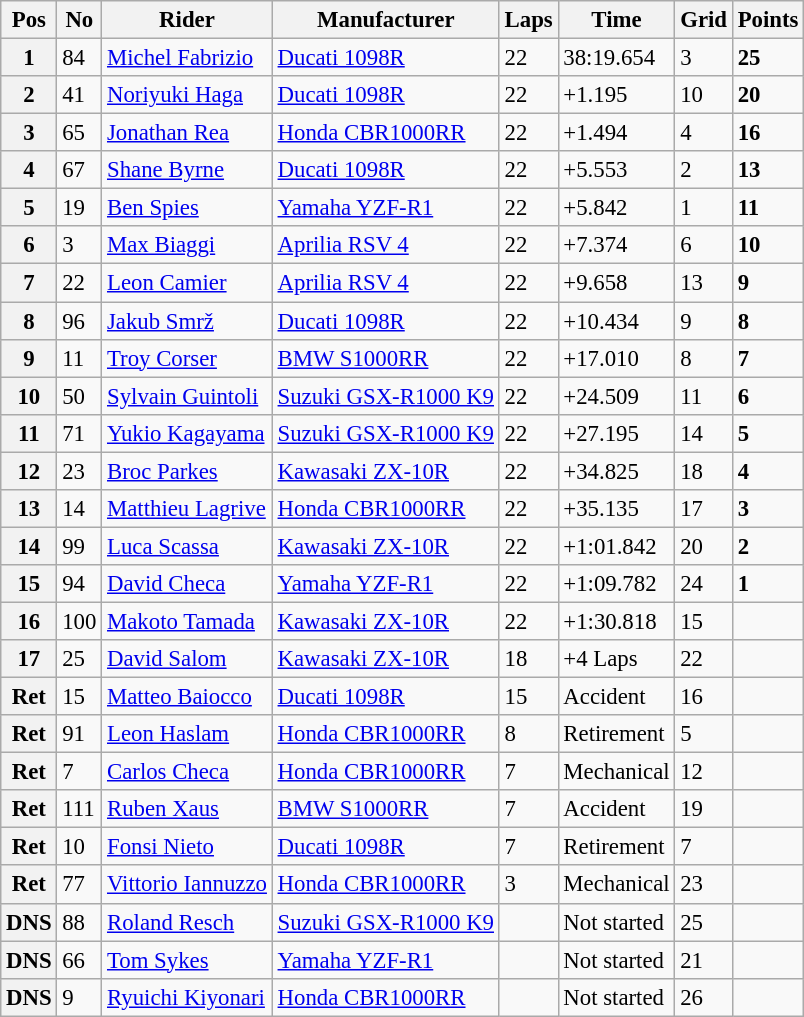<table class="wikitable" style="font-size: 95%;">
<tr>
<th>Pos</th>
<th>No</th>
<th>Rider</th>
<th>Manufacturer</th>
<th>Laps</th>
<th>Time</th>
<th>Grid</th>
<th>Points</th>
</tr>
<tr>
<th>1</th>
<td>84</td>
<td> <a href='#'>Michel Fabrizio</a></td>
<td><a href='#'>Ducati 1098R</a></td>
<td>22</td>
<td>38:19.654</td>
<td>3</td>
<td><strong>25</strong></td>
</tr>
<tr>
<th>2</th>
<td>41</td>
<td> <a href='#'>Noriyuki Haga</a></td>
<td><a href='#'>Ducati 1098R</a></td>
<td>22</td>
<td>+1.195</td>
<td>10</td>
<td><strong>20</strong></td>
</tr>
<tr>
<th>3</th>
<td>65</td>
<td> <a href='#'>Jonathan Rea</a></td>
<td><a href='#'>Honda CBR1000RR</a></td>
<td>22</td>
<td>+1.494</td>
<td>4</td>
<td><strong>16</strong></td>
</tr>
<tr>
<th>4</th>
<td>67</td>
<td> <a href='#'>Shane Byrne</a></td>
<td><a href='#'>Ducati 1098R</a></td>
<td>22</td>
<td>+5.553</td>
<td>2</td>
<td><strong>13</strong></td>
</tr>
<tr>
<th>5</th>
<td>19</td>
<td> <a href='#'>Ben Spies</a></td>
<td><a href='#'>Yamaha YZF-R1</a></td>
<td>22</td>
<td>+5.842</td>
<td>1</td>
<td><strong>11</strong></td>
</tr>
<tr>
<th>6</th>
<td>3</td>
<td> <a href='#'>Max Biaggi</a></td>
<td><a href='#'>Aprilia RSV 4</a></td>
<td>22</td>
<td>+7.374</td>
<td>6</td>
<td><strong>10</strong></td>
</tr>
<tr>
<th>7</th>
<td>22</td>
<td> <a href='#'>Leon Camier</a></td>
<td><a href='#'>Aprilia RSV 4</a></td>
<td>22</td>
<td>+9.658</td>
<td>13</td>
<td><strong>9</strong></td>
</tr>
<tr>
<th>8</th>
<td>96</td>
<td> <a href='#'>Jakub Smrž</a></td>
<td><a href='#'>Ducati 1098R</a></td>
<td>22</td>
<td>+10.434</td>
<td>9</td>
<td><strong>8</strong></td>
</tr>
<tr>
<th>9</th>
<td>11</td>
<td> <a href='#'>Troy Corser</a></td>
<td><a href='#'>BMW S1000RR</a></td>
<td>22</td>
<td>+17.010</td>
<td>8</td>
<td><strong>7</strong></td>
</tr>
<tr>
<th>10</th>
<td>50</td>
<td> <a href='#'>Sylvain Guintoli</a></td>
<td><a href='#'>Suzuki GSX-R1000 K9</a></td>
<td>22</td>
<td>+24.509</td>
<td>11</td>
<td><strong>6</strong></td>
</tr>
<tr>
<th>11</th>
<td>71</td>
<td> <a href='#'>Yukio Kagayama</a></td>
<td><a href='#'>Suzuki GSX-R1000 K9</a></td>
<td>22</td>
<td>+27.195</td>
<td>14</td>
<td><strong>5</strong></td>
</tr>
<tr>
<th>12</th>
<td>23</td>
<td> <a href='#'>Broc Parkes</a></td>
<td><a href='#'>Kawasaki ZX-10R</a></td>
<td>22</td>
<td>+34.825</td>
<td>18</td>
<td><strong>4</strong></td>
</tr>
<tr>
<th>13</th>
<td>14</td>
<td> <a href='#'>Matthieu Lagrive</a></td>
<td><a href='#'>Honda CBR1000RR</a></td>
<td>22</td>
<td>+35.135</td>
<td>17</td>
<td><strong>3</strong></td>
</tr>
<tr>
<th>14</th>
<td>99</td>
<td> <a href='#'>Luca Scassa</a></td>
<td><a href='#'>Kawasaki ZX-10R</a></td>
<td>22</td>
<td>+1:01.842</td>
<td>20</td>
<td><strong>2</strong></td>
</tr>
<tr>
<th>15</th>
<td>94</td>
<td> <a href='#'>David Checa</a></td>
<td><a href='#'>Yamaha YZF-R1</a></td>
<td>22</td>
<td>+1:09.782</td>
<td>24</td>
<td><strong>1</strong></td>
</tr>
<tr>
<th>16</th>
<td>100</td>
<td> <a href='#'>Makoto Tamada</a></td>
<td><a href='#'>Kawasaki ZX-10R</a></td>
<td>22</td>
<td>+1:30.818</td>
<td>15</td>
<td></td>
</tr>
<tr>
<th>17</th>
<td>25</td>
<td> <a href='#'>David Salom</a></td>
<td><a href='#'>Kawasaki ZX-10R</a></td>
<td>18</td>
<td>+4 Laps</td>
<td>22</td>
<td></td>
</tr>
<tr>
<th>Ret</th>
<td>15</td>
<td> <a href='#'>Matteo Baiocco</a></td>
<td><a href='#'>Ducati 1098R</a></td>
<td>15</td>
<td>Accident</td>
<td>16</td>
<td></td>
</tr>
<tr>
<th>Ret</th>
<td>91</td>
<td> <a href='#'>Leon Haslam</a></td>
<td><a href='#'>Honda CBR1000RR</a></td>
<td>8</td>
<td>Retirement</td>
<td>5</td>
<td></td>
</tr>
<tr>
<th>Ret</th>
<td>7</td>
<td> <a href='#'>Carlos Checa</a></td>
<td><a href='#'>Honda CBR1000RR</a></td>
<td>7</td>
<td>Mechanical</td>
<td>12</td>
<td></td>
</tr>
<tr>
<th>Ret</th>
<td>111</td>
<td> <a href='#'>Ruben Xaus</a></td>
<td><a href='#'>BMW S1000RR</a></td>
<td>7</td>
<td>Accident</td>
<td>19</td>
<td></td>
</tr>
<tr>
<th>Ret</th>
<td>10</td>
<td> <a href='#'>Fonsi Nieto</a></td>
<td><a href='#'>Ducati 1098R</a></td>
<td>7</td>
<td>Retirement</td>
<td>7</td>
<td></td>
</tr>
<tr>
<th>Ret</th>
<td>77</td>
<td> <a href='#'>Vittorio Iannuzzo</a></td>
<td><a href='#'>Honda CBR1000RR</a></td>
<td>3</td>
<td>Mechanical</td>
<td>23</td>
<td></td>
</tr>
<tr>
<th>DNS</th>
<td>88</td>
<td> <a href='#'>Roland Resch</a></td>
<td><a href='#'>Suzuki GSX-R1000 K9</a></td>
<td></td>
<td>Not started</td>
<td>25</td>
<td></td>
</tr>
<tr>
<th>DNS</th>
<td>66</td>
<td> <a href='#'>Tom Sykes</a></td>
<td><a href='#'>Yamaha YZF-R1</a></td>
<td></td>
<td>Not started</td>
<td>21</td>
<td></td>
</tr>
<tr>
<th>DNS</th>
<td>9</td>
<td> <a href='#'>Ryuichi Kiyonari</a></td>
<td><a href='#'>Honda CBR1000RR</a></td>
<td></td>
<td>Not started</td>
<td>26</td>
<td></td>
</tr>
</table>
